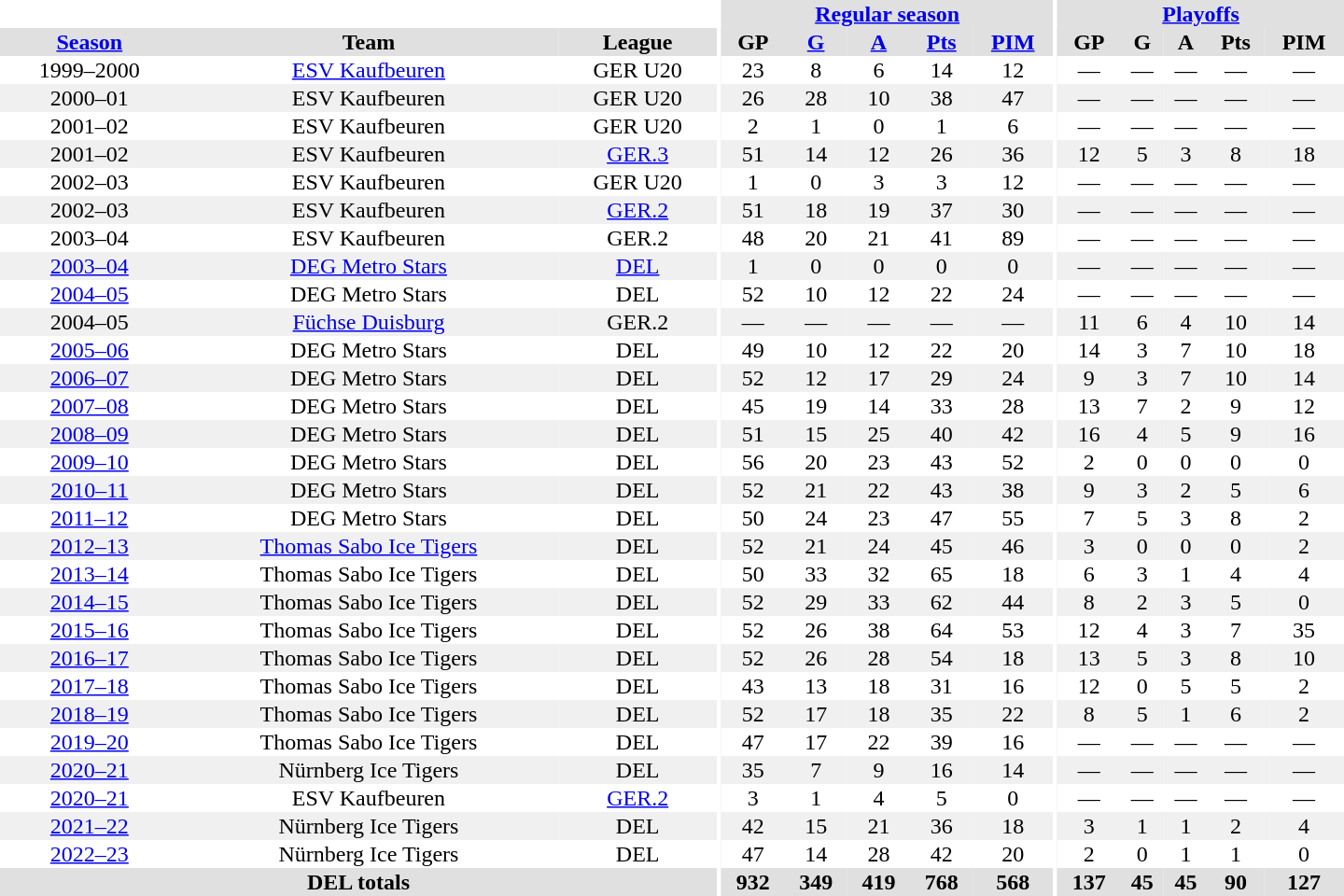<table border="0" cellpadding="1" cellspacing="0" style="text-align:center; width:60em">
<tr bgcolor="#e0e0e0">
<th colspan="3" bgcolor="#ffffff"></th>
<th rowspan="99" bgcolor="#ffffff"></th>
<th colspan="5"><a href='#'>Regular season</a></th>
<th rowspan="99" bgcolor="#ffffff"></th>
<th colspan="5"><a href='#'>Playoffs</a></th>
</tr>
<tr bgcolor="#e0e0e0">
<th><a href='#'>Season</a></th>
<th>Team</th>
<th>League</th>
<th>GP</th>
<th><a href='#'>G</a></th>
<th><a href='#'>A</a></th>
<th><a href='#'>Pts</a></th>
<th><a href='#'>PIM</a></th>
<th>GP</th>
<th>G</th>
<th>A</th>
<th>Pts</th>
<th>PIM</th>
</tr>
<tr>
<td>1999–2000</td>
<td><a href='#'>ESV Kaufbeuren</a></td>
<td>GER U20</td>
<td>23</td>
<td>8</td>
<td>6</td>
<td>14</td>
<td>12</td>
<td>—</td>
<td>—</td>
<td>—</td>
<td>—</td>
<td>—</td>
</tr>
<tr bgcolor="#f0f0f0">
<td>2000–01</td>
<td>ESV Kaufbeuren</td>
<td>GER U20</td>
<td>26</td>
<td>28</td>
<td>10</td>
<td>38</td>
<td>47</td>
<td>—</td>
<td>—</td>
<td>—</td>
<td>—</td>
<td>—</td>
</tr>
<tr>
<td>2001–02</td>
<td>ESV Kaufbeuren</td>
<td>GER U20</td>
<td>2</td>
<td>1</td>
<td>0</td>
<td>1</td>
<td>6</td>
<td>—</td>
<td>—</td>
<td>—</td>
<td>—</td>
<td>—</td>
</tr>
<tr bgcolor="#f0f0f0">
<td>2001–02</td>
<td>ESV Kaufbeuren</td>
<td><a href='#'>GER.3</a></td>
<td>51</td>
<td>14</td>
<td>12</td>
<td>26</td>
<td>36</td>
<td>12</td>
<td>5</td>
<td>3</td>
<td>8</td>
<td>18</td>
</tr>
<tr>
<td>2002–03</td>
<td>ESV Kaufbeuren</td>
<td>GER U20</td>
<td>1</td>
<td>0</td>
<td>3</td>
<td>3</td>
<td>12</td>
<td>—</td>
<td>—</td>
<td>—</td>
<td>—</td>
<td>—</td>
</tr>
<tr bgcolor="#f0f0f0">
<td>2002–03</td>
<td>ESV Kaufbeuren</td>
<td><a href='#'>GER.2</a></td>
<td>51</td>
<td>18</td>
<td>19</td>
<td>37</td>
<td>30</td>
<td>—</td>
<td>—</td>
<td>—</td>
<td>—</td>
<td>—</td>
</tr>
<tr>
<td>2003–04</td>
<td>ESV Kaufbeuren</td>
<td>GER.2</td>
<td>48</td>
<td>20</td>
<td>21</td>
<td>41</td>
<td>89</td>
<td>—</td>
<td>—</td>
<td>—</td>
<td>—</td>
<td>—</td>
</tr>
<tr bgcolor="#f0f0f0">
<td><a href='#'>2003–04</a></td>
<td><a href='#'>DEG Metro Stars</a></td>
<td><a href='#'>DEL</a></td>
<td>1</td>
<td>0</td>
<td>0</td>
<td>0</td>
<td>0</td>
<td>—</td>
<td>—</td>
<td>—</td>
<td>—</td>
<td>—</td>
</tr>
<tr>
<td><a href='#'>2004–05</a></td>
<td>DEG Metro Stars</td>
<td>DEL</td>
<td>52</td>
<td>10</td>
<td>12</td>
<td>22</td>
<td>24</td>
<td>—</td>
<td>—</td>
<td>—</td>
<td>—</td>
<td>—</td>
</tr>
<tr bgcolor="#f0f0f0">
<td>2004–05</td>
<td><a href='#'>Füchse Duisburg</a></td>
<td>GER.2</td>
<td>—</td>
<td>—</td>
<td>—</td>
<td>—</td>
<td>—</td>
<td>11</td>
<td>6</td>
<td>4</td>
<td>10</td>
<td>14</td>
</tr>
<tr>
<td><a href='#'>2005–06</a></td>
<td>DEG Metro Stars</td>
<td>DEL</td>
<td>49</td>
<td>10</td>
<td>12</td>
<td>22</td>
<td>20</td>
<td>14</td>
<td>3</td>
<td>7</td>
<td>10</td>
<td>18</td>
</tr>
<tr bgcolor="#f0f0f0">
<td><a href='#'>2006–07</a></td>
<td>DEG Metro Stars</td>
<td>DEL</td>
<td>52</td>
<td>12</td>
<td>17</td>
<td>29</td>
<td>24</td>
<td>9</td>
<td>3</td>
<td>7</td>
<td>10</td>
<td>14</td>
</tr>
<tr>
<td><a href='#'>2007–08</a></td>
<td>DEG Metro Stars</td>
<td>DEL</td>
<td>45</td>
<td>19</td>
<td>14</td>
<td>33</td>
<td>28</td>
<td>13</td>
<td>7</td>
<td>2</td>
<td>9</td>
<td>12</td>
</tr>
<tr bgcolor="#f0f0f0">
<td><a href='#'>2008–09</a></td>
<td>DEG Metro Stars</td>
<td>DEL</td>
<td>51</td>
<td>15</td>
<td>25</td>
<td>40</td>
<td>42</td>
<td>16</td>
<td>4</td>
<td>5</td>
<td>9</td>
<td>16</td>
</tr>
<tr>
<td><a href='#'>2009–10</a></td>
<td>DEG Metro Stars</td>
<td>DEL</td>
<td>56</td>
<td>20</td>
<td>23</td>
<td>43</td>
<td>52</td>
<td>2</td>
<td>0</td>
<td>0</td>
<td>0</td>
<td>0</td>
</tr>
<tr bgcolor="#f0f0f0">
<td><a href='#'>2010–11</a></td>
<td>DEG Metro Stars</td>
<td>DEL</td>
<td>52</td>
<td>21</td>
<td>22</td>
<td>43</td>
<td>38</td>
<td>9</td>
<td>3</td>
<td>2</td>
<td>5</td>
<td>6</td>
</tr>
<tr>
<td><a href='#'>2011–12</a></td>
<td>DEG Metro Stars</td>
<td>DEL</td>
<td>50</td>
<td>24</td>
<td>23</td>
<td>47</td>
<td>55</td>
<td>7</td>
<td>5</td>
<td>3</td>
<td>8</td>
<td>2</td>
</tr>
<tr bgcolor="#f0f0f0">
<td><a href='#'>2012–13</a></td>
<td><a href='#'>Thomas Sabo Ice Tigers</a></td>
<td>DEL</td>
<td>52</td>
<td>21</td>
<td>24</td>
<td>45</td>
<td>46</td>
<td>3</td>
<td>0</td>
<td>0</td>
<td>0</td>
<td>2</td>
</tr>
<tr>
<td><a href='#'>2013–14</a></td>
<td>Thomas Sabo Ice Tigers</td>
<td>DEL</td>
<td>50</td>
<td>33</td>
<td>32</td>
<td>65</td>
<td>18</td>
<td>6</td>
<td>3</td>
<td>1</td>
<td>4</td>
<td>4</td>
</tr>
<tr bgcolor="#f0f0f0">
<td><a href='#'>2014–15</a></td>
<td>Thomas Sabo Ice Tigers</td>
<td>DEL</td>
<td>52</td>
<td>29</td>
<td>33</td>
<td>62</td>
<td>44</td>
<td>8</td>
<td>2</td>
<td>3</td>
<td>5</td>
<td>0</td>
</tr>
<tr>
<td><a href='#'>2015–16</a></td>
<td>Thomas Sabo Ice Tigers</td>
<td>DEL</td>
<td>52</td>
<td>26</td>
<td>38</td>
<td>64</td>
<td>53</td>
<td>12</td>
<td>4</td>
<td>3</td>
<td>7</td>
<td>35</td>
</tr>
<tr bgcolor="#f0f0f0">
<td><a href='#'>2016–17</a></td>
<td>Thomas Sabo Ice Tigers</td>
<td>DEL</td>
<td>52</td>
<td>26</td>
<td>28</td>
<td>54</td>
<td>18</td>
<td>13</td>
<td>5</td>
<td>3</td>
<td>8</td>
<td>10</td>
</tr>
<tr>
<td><a href='#'>2017–18</a></td>
<td>Thomas Sabo Ice Tigers</td>
<td>DEL</td>
<td>43</td>
<td>13</td>
<td>18</td>
<td>31</td>
<td>16</td>
<td>12</td>
<td>0</td>
<td>5</td>
<td>5</td>
<td>2</td>
</tr>
<tr bgcolor="#f0f0f0">
<td><a href='#'>2018–19</a></td>
<td>Thomas Sabo Ice Tigers</td>
<td>DEL</td>
<td>52</td>
<td>17</td>
<td>18</td>
<td>35</td>
<td>22</td>
<td>8</td>
<td>5</td>
<td>1</td>
<td>6</td>
<td>2</td>
</tr>
<tr>
<td><a href='#'>2019–20</a></td>
<td>Thomas Sabo Ice Tigers</td>
<td>DEL</td>
<td>47</td>
<td>17</td>
<td>22</td>
<td>39</td>
<td>16</td>
<td>—</td>
<td>—</td>
<td>—</td>
<td>—</td>
<td>—</td>
</tr>
<tr bgcolor="#f0f0f0">
<td><a href='#'>2020–21</a></td>
<td>Nürnberg Ice Tigers</td>
<td>DEL</td>
<td>35</td>
<td>7</td>
<td>9</td>
<td>16</td>
<td>14</td>
<td>—</td>
<td>—</td>
<td>—</td>
<td>—</td>
<td>—</td>
</tr>
<tr>
<td><a href='#'>2020–21</a></td>
<td>ESV Kaufbeuren</td>
<td><a href='#'>GER.2</a></td>
<td>3</td>
<td>1</td>
<td>4</td>
<td>5</td>
<td>0</td>
<td>—</td>
<td>—</td>
<td>—</td>
<td>—</td>
<td>—</td>
</tr>
<tr bgcolor="#f0f0f0">
<td><a href='#'>2021–22</a></td>
<td>Nürnberg Ice Tigers</td>
<td>DEL</td>
<td>42</td>
<td>15</td>
<td>21</td>
<td>36</td>
<td>18</td>
<td>3</td>
<td>1</td>
<td>1</td>
<td>2</td>
<td>4</td>
</tr>
<tr>
<td><a href='#'>2022–23</a></td>
<td>Nürnberg Ice Tigers</td>
<td>DEL</td>
<td>47</td>
<td>14</td>
<td>28</td>
<td>42</td>
<td>20</td>
<td>2</td>
<td>0</td>
<td>1</td>
<td>1</td>
<td>0</td>
</tr>
<tr bgcolor="#e0e0e0">
<th colspan="3">DEL totals</th>
<th>932</th>
<th>349</th>
<th>419</th>
<th>768</th>
<th>568</th>
<th>137</th>
<th>45</th>
<th>45</th>
<th>90</th>
<th>127</th>
</tr>
</table>
